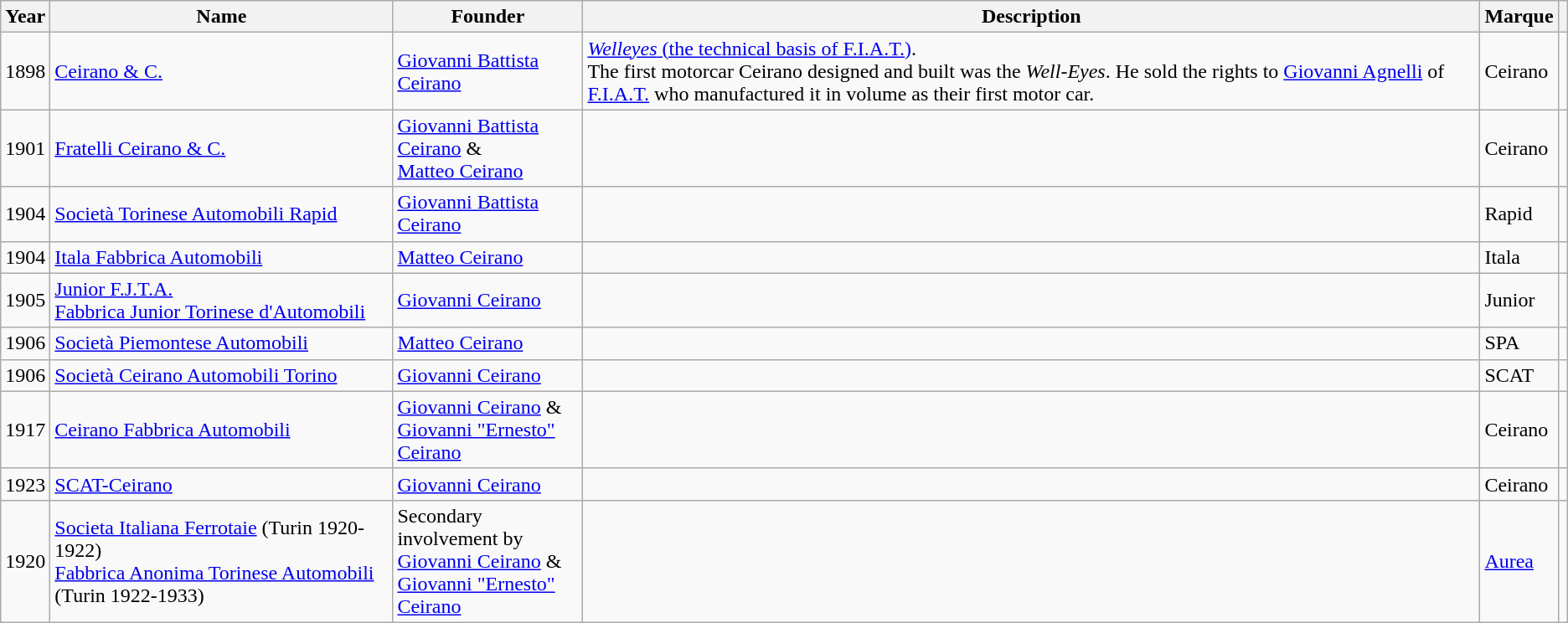<table class="wikitable sortable">
<tr>
<th>Year</th>
<th>Name</th>
<th>Founder</th>
<th>Description</th>
<th>Marque</th>
<th></th>
</tr>
<tr>
<td>1898</td>
<td><a href='#'>Ceirano & C.</a></td>
<td><a href='#'>Giovanni Battista Ceirano</a></td>
<td><a href='#'><em>Welleyes</em> (the technical basis of F.I.A.T.)</a>.<br>The first motorcar Ceirano designed and built was the <em>Well-Eyes</em>. He sold the rights to <a href='#'>Giovanni Agnelli</a> of <a href='#'>F.I.A.T.</a> who manufactured it in volume as their first motor car.</td>
<td>Ceirano</td>
<td></td>
</tr>
<tr>
<td>1901</td>
<td><a href='#'>Fratelli Ceirano & C.</a></td>
<td><a href='#'>Giovanni Battista Ceirano</a> &<br> <a href='#'>Matteo Ceirano</a></td>
<td></td>
<td>Ceirano</td>
<td></td>
</tr>
<tr>
<td>1904</td>
<td><a href='#'>Società Torinese Automobili Rapid</a></td>
<td><a href='#'>Giovanni Battista Ceirano</a></td>
<td></td>
<td>Rapid</td>
<td></td>
</tr>
<tr>
<td>1904</td>
<td><a href='#'>Itala Fabbrica Automobili</a></td>
<td><a href='#'>Matteo Ceirano</a></td>
<td></td>
<td>Itala</td>
<td></td>
</tr>
<tr>
<td>1905</td>
<td><a href='#'>Junior F.J.T.A.</a><br><a href='#'>Fabbrica Junior Torinese d'Automobili</a></td>
<td><a href='#'>Giovanni Ceirano</a></td>
<td></td>
<td>Junior</td>
<td></td>
</tr>
<tr>
<td>1906</td>
<td><a href='#'>Società Piemontese Automobili</a></td>
<td><a href='#'>Matteo Ceirano</a></td>
<td></td>
<td>SPA</td>
<td></td>
</tr>
<tr>
<td>1906</td>
<td><a href='#'>Società Ceirano Automobili Torino</a></td>
<td><a href='#'>Giovanni Ceirano</a></td>
<td></td>
<td>SCAT</td>
<td></td>
</tr>
<tr>
<td>1917</td>
<td><a href='#'>Ceirano Fabbrica Automobili</a></td>
<td><a href='#'>Giovanni Ceirano</a> &<br><a href='#'>Giovanni "Ernesto" Ceirano</a></td>
<td></td>
<td>Ceirano</td>
<td></td>
</tr>
<tr>
<td>1923</td>
<td><a href='#'>SCAT-Ceirano</a></td>
<td><a href='#'>Giovanni Ceirano</a></td>
<td></td>
<td>Ceirano</td>
<td></td>
</tr>
<tr>
<td>1920</td>
<td><a href='#'>Societa Italiana Ferrotaie</a> (Turin 1920-1922)<br><a href='#'>Fabbrica Anonima Torinese Automobili</a> (Turin 1922-1933)</td>
<td>Secondary involvement by <br><a href='#'>Giovanni Ceirano</a> &<br><a href='#'>Giovanni "Ernesto" Ceirano</a></td>
<td></td>
<td><a href='#'>Aurea</a></td>
<td></td>
</tr>
</table>
